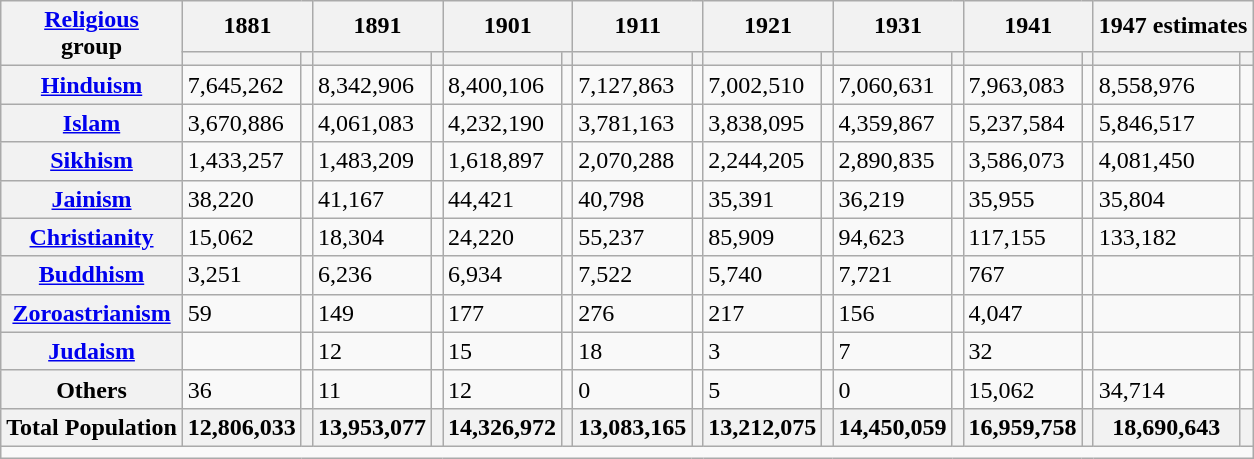<table class="wikitable sortable">
<tr>
<th rowspan="2"><a href='#'>Religious</a><br>group</th>
<th colspan="2">1881</th>
<th colspan="2">1891</th>
<th colspan="2">1901</th>
<th colspan="2">1911</th>
<th colspan="2">1921</th>
<th colspan="2">1931</th>
<th colspan="2">1941</th>
<th colspan="2">1947 estimates</th>
</tr>
<tr>
<th><a href='#'></a></th>
<th></th>
<th></th>
<th></th>
<th></th>
<th></th>
<th></th>
<th></th>
<th></th>
<th></th>
<th></th>
<th></th>
<th></th>
<th></th>
<th></th>
<th></th>
</tr>
<tr>
<th><a href='#'>Hinduism</a> </th>
<td>7,645,262</td>
<td></td>
<td>8,342,906</td>
<td></td>
<td>8,400,106</td>
<td></td>
<td>7,127,863</td>
<td></td>
<td>7,002,510</td>
<td></td>
<td>7,060,631</td>
<td></td>
<td>7,963,083</td>
<td></td>
<td>8,558,976</td>
<td></td>
</tr>
<tr>
<th><a href='#'>Islam</a> </th>
<td>3,670,886</td>
<td></td>
<td>4,061,083</td>
<td></td>
<td>4,232,190</td>
<td></td>
<td>3,781,163</td>
<td></td>
<td>3,838,095</td>
<td></td>
<td>4,359,867</td>
<td></td>
<td>5,237,584</td>
<td></td>
<td>5,846,517</td>
<td></td>
</tr>
<tr>
<th><a href='#'>Sikhism</a> </th>
<td>1,433,257</td>
<td></td>
<td>1,483,209</td>
<td></td>
<td>1,618,897</td>
<td></td>
<td>2,070,288</td>
<td></td>
<td>2,244,205</td>
<td></td>
<td>2,890,835</td>
<td></td>
<td>3,586,073</td>
<td></td>
<td>4,081,450</td>
<td></td>
</tr>
<tr>
<th><a href='#'>Jainism</a> </th>
<td>38,220</td>
<td></td>
<td>41,167</td>
<td></td>
<td>44,421</td>
<td></td>
<td>40,798</td>
<td></td>
<td>35,391</td>
<td></td>
<td>36,219</td>
<td></td>
<td>35,955</td>
<td></td>
<td>35,804</td>
<td></td>
</tr>
<tr>
<th><a href='#'>Christianity</a> </th>
<td>15,062</td>
<td></td>
<td>18,304</td>
<td></td>
<td>24,220</td>
<td></td>
<td>55,237</td>
<td></td>
<td>85,909</td>
<td></td>
<td>94,623</td>
<td></td>
<td>117,155</td>
<td></td>
<td>133,182</td>
<td></td>
</tr>
<tr>
<th><a href='#'>Buddhism</a> </th>
<td>3,251</td>
<td></td>
<td>6,236</td>
<td></td>
<td>6,934</td>
<td></td>
<td>7,522</td>
<td></td>
<td>5,740</td>
<td></td>
<td>7,721</td>
<td></td>
<td>767</td>
<td></td>
<td></td>
<td></td>
</tr>
<tr>
<th><a href='#'>Zoroastrianism</a> </th>
<td>59</td>
<td></td>
<td>149</td>
<td></td>
<td>177</td>
<td></td>
<td>276</td>
<td></td>
<td>217</td>
<td></td>
<td>156</td>
<td></td>
<td>4,047</td>
<td></td>
<td></td>
<td></td>
</tr>
<tr>
<th><a href='#'>Judaism</a> </th>
<td></td>
<td></td>
<td>12</td>
<td></td>
<td>15</td>
<td></td>
<td>18</td>
<td></td>
<td>3</td>
<td></td>
<td>7</td>
<td></td>
<td>32</td>
<td></td>
<td></td>
<td></td>
</tr>
<tr>
<th>Others</th>
<td>36</td>
<td></td>
<td>11</td>
<td></td>
<td>12</td>
<td></td>
<td>0</td>
<td></td>
<td>5</td>
<td></td>
<td>0</td>
<td></td>
<td>15,062</td>
<td></td>
<td>34,714</td>
<td></td>
</tr>
<tr>
<th>Total Population</th>
<th>12,806,033</th>
<th></th>
<th>13,953,077</th>
<th></th>
<th>14,326,972</th>
<th></th>
<th>13,083,165</th>
<th></th>
<th>13,212,075</th>
<th></th>
<th>14,450,059</th>
<th></th>
<th>16,959,758</th>
<th></th>
<th>18,690,643</th>
<th></th>
</tr>
<tr class="sortbottom">
<td colspan="18"></td>
</tr>
</table>
